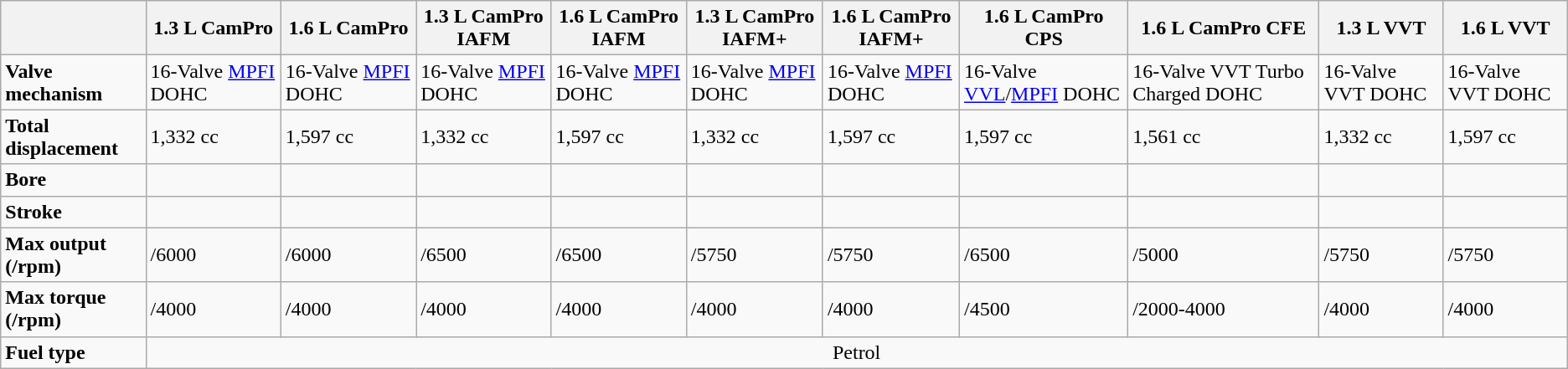<table class="wikitable">
<tr>
<th></th>
<th>1.3 L CamPro</th>
<th>1.6 L CamPro</th>
<th>1.3 L CamPro IAFM</th>
<th>1.6 L CamPro IAFM</th>
<th>1.3 L CamPro IAFM+</th>
<th>1.6 L CamPro IAFM+</th>
<th>1.6 L CamPro CPS</th>
<th>1.6 L CamPro CFE</th>
<th>1.3 L VVT</th>
<th>1.6 L VVT</th>
</tr>
<tr>
<td><strong>Valve mechanism</strong></td>
<td>16-Valve <a href='#'>MPFI</a> DOHC</td>
<td>16-Valve <a href='#'>MPFI</a> DOHC</td>
<td>16-Valve <a href='#'>MPFI</a> DOHC</td>
<td>16-Valve <a href='#'>MPFI</a> DOHC</td>
<td>16-Valve <a href='#'>MPFI</a> DOHC</td>
<td>16-Valve <a href='#'>MPFI</a> DOHC</td>
<td>16-Valve <a href='#'>VVL</a>/<a href='#'>MPFI</a> DOHC</td>
<td>16-Valve VVT Turbo Charged DOHC</td>
<td>16-Valve VVT DOHC</td>
<td>16-Valve VVT DOHC</td>
</tr>
<tr>
<td><strong>Total displacement</strong></td>
<td>1,332 cc</td>
<td>1,597 cc</td>
<td>1,332 cc</td>
<td>1,597 cc</td>
<td>1,332 cc</td>
<td>1,597 cc</td>
<td>1,597 cc</td>
<td>1,561 cc</td>
<td>1,332 cc</td>
<td>1,597 cc</td>
</tr>
<tr>
<td><strong>Bore</strong></td>
<td></td>
<td></td>
<td></td>
<td></td>
<td></td>
<td></td>
<td></td>
<td></td>
<td></td>
<td></td>
</tr>
<tr>
<td><strong>Stroke</strong></td>
<td></td>
<td></td>
<td></td>
<td></td>
<td></td>
<td></td>
<td></td>
<td></td>
<td></td>
<td></td>
</tr>
<tr>
<td><strong>Max output (/rpm)</strong></td>
<td> /6000</td>
<td> /6000</td>
<td> /6500</td>
<td> /6500</td>
<td> /5750</td>
<td> /5750</td>
<td> /6500</td>
<td> /5000</td>
<td> /5750</td>
<td> /5750</td>
</tr>
<tr>
<td><strong>Max torque (/rpm)</strong></td>
<td> /4000</td>
<td> /4000</td>
<td> /4000</td>
<td> /4000</td>
<td> /4000</td>
<td> /4000</td>
<td> /4500</td>
<td> /2000-4000</td>
<td> /4000</td>
<td> /4000</td>
</tr>
<tr>
<td><strong>Fuel type</strong></td>
<td colspan=10 style="text-align:center;">Petrol</td>
</tr>
</table>
